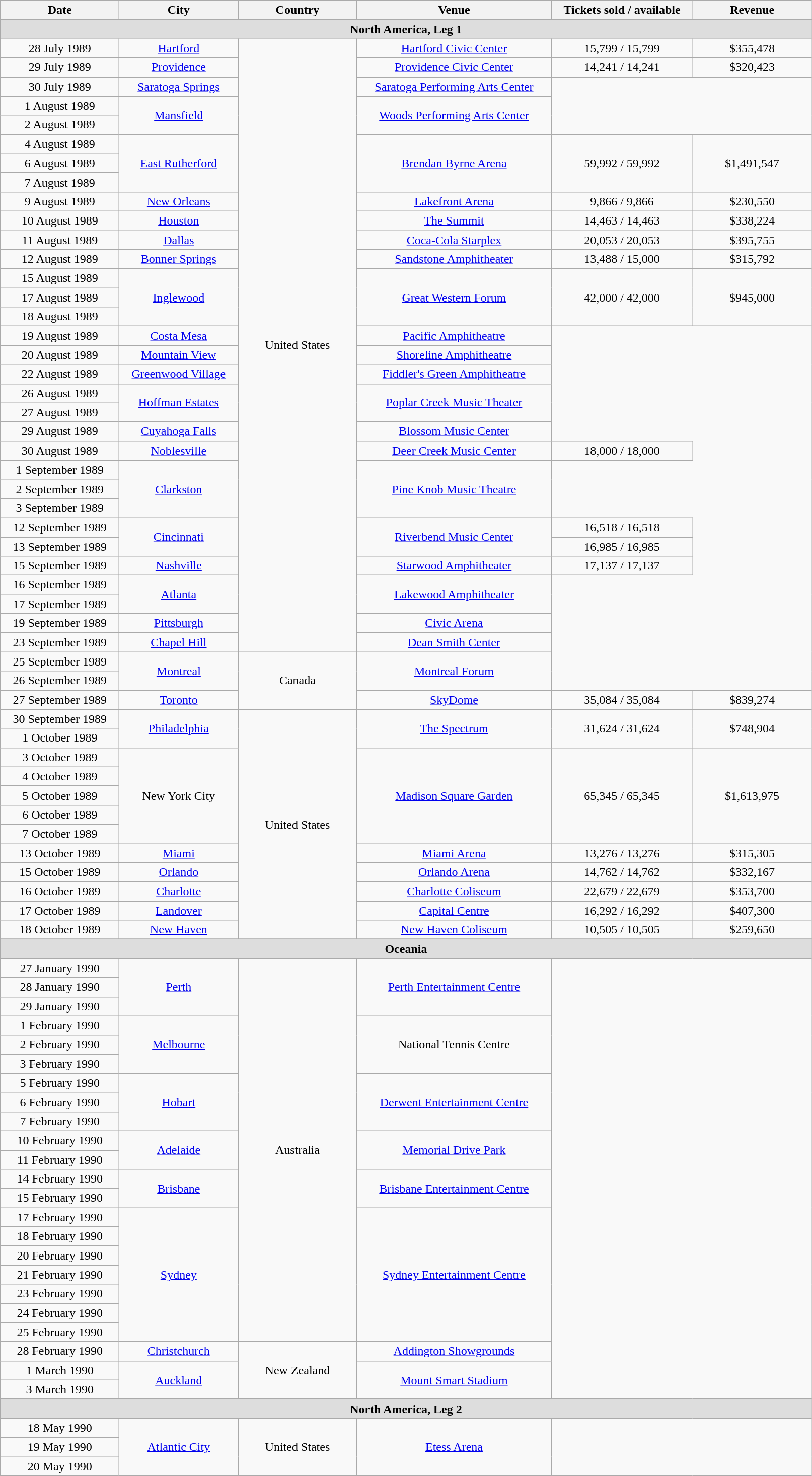<table class="wikitable" style="text-align:center">
<tr>
<th style="width:150px;">Date</th>
<th style="width:150px;">City</th>
<th style="width:150px;">Country</th>
<th style="width:250px;">Venue</th>
<th style="width:180px;">Tickets sold / available</th>
<th style="width:150px;">Revenue</th>
</tr>
<tr>
</tr>
<tr style="background:#ddd;">
<td colspan="6"><strong>North America, Leg 1</strong></td>
</tr>
<tr>
<td>28 July 1989</td>
<td><a href='#'>Hartford</a></td>
<td rowspan="32">United States</td>
<td><a href='#'>Hartford Civic Center</a></td>
<td>15,799 / 15,799</td>
<td>$355,478</td>
</tr>
<tr>
<td>29 July 1989</td>
<td><a href='#'>Providence</a></td>
<td><a href='#'>Providence Civic Center</a></td>
<td>14,241 / 14,241</td>
<td>$320,423</td>
</tr>
<tr>
<td>30 July 1989</td>
<td><a href='#'>Saratoga Springs</a></td>
<td><a href='#'>Saratoga Performing Arts Center</a></td>
</tr>
<tr>
<td>1 August 1989</td>
<td rowspan="2"><a href='#'>Mansfield</a></td>
<td rowspan="2"><a href='#'>Woods Performing Arts Center</a></td>
</tr>
<tr>
<td>2 August 1989</td>
</tr>
<tr>
<td>4 August 1989</td>
<td rowspan="3"><a href='#'>East Rutherford</a></td>
<td rowspan="3"><a href='#'>Brendan Byrne Arena</a></td>
<td rowspan="3">59,992 / 59,992</td>
<td rowspan="3">$1,491,547</td>
</tr>
<tr>
<td>6 August 1989</td>
</tr>
<tr>
<td>7 August 1989</td>
</tr>
<tr>
<td>9 August 1989</td>
<td><a href='#'>New Orleans</a></td>
<td><a href='#'>Lakefront Arena</a></td>
<td>9,866 / 9,866</td>
<td>$230,550</td>
</tr>
<tr>
<td>10 August 1989</td>
<td><a href='#'>Houston</a></td>
<td><a href='#'>The Summit</a></td>
<td>14,463 / 14,463</td>
<td>$338,224</td>
</tr>
<tr>
<td>11 August 1989</td>
<td><a href='#'>Dallas</a></td>
<td><a href='#'>Coca-Cola Starplex</a></td>
<td>20,053 / 20,053</td>
<td>$395,755</td>
</tr>
<tr>
<td>12 August 1989</td>
<td><a href='#'>Bonner Springs</a></td>
<td><a href='#'>Sandstone Amphitheater</a></td>
<td>13,488 / 15,000</td>
<td>$315,792</td>
</tr>
<tr>
<td>15 August 1989</td>
<td rowspan="3"><a href='#'>Inglewood</a></td>
<td rowspan="3"><a href='#'>Great Western Forum</a></td>
<td rowspan="3">42,000 / 42,000</td>
<td rowspan="3">$945,000</td>
</tr>
<tr>
<td>17 August 1989</td>
</tr>
<tr>
<td>18 August 1989</td>
</tr>
<tr>
<td>19 August 1989</td>
<td><a href='#'>Costa Mesa</a></td>
<td><a href='#'>Pacific Amphitheatre</a></td>
</tr>
<tr>
<td>20 August 1989</td>
<td><a href='#'>Mountain View</a></td>
<td><a href='#'>Shoreline Amphitheatre</a></td>
</tr>
<tr>
<td>22 August 1989</td>
<td><a href='#'>Greenwood Village</a></td>
<td><a href='#'>Fiddler's Green Amphitheatre</a></td>
</tr>
<tr>
<td>26 August 1989</td>
<td rowspan="2"><a href='#'>Hoffman Estates</a></td>
<td rowspan="2"><a href='#'>Poplar Creek Music Theater</a></td>
</tr>
<tr>
<td>27 August 1989</td>
</tr>
<tr>
<td>29 August 1989</td>
<td><a href='#'>Cuyahoga Falls</a></td>
<td><a href='#'>Blossom Music Center</a></td>
</tr>
<tr>
<td>30 August 1989</td>
<td><a href='#'>Noblesville</a></td>
<td><a href='#'>Deer Creek Music Center</a></td>
<td>18,000 / 18,000</td>
</tr>
<tr>
<td>1 September 1989</td>
<td rowspan="3"><a href='#'>Clarkston</a></td>
<td rowspan="3"><a href='#'>Pine Knob Music Theatre</a></td>
</tr>
<tr>
<td>2 September 1989</td>
</tr>
<tr>
<td>3 September 1989</td>
</tr>
<tr>
<td>12 September 1989</td>
<td rowspan="2"><a href='#'>Cincinnati</a></td>
<td rowspan="2"><a href='#'>Riverbend Music Center</a></td>
<td>16,518 / 16,518</td>
</tr>
<tr>
<td>13 September 1989</td>
<td>16,985 / 16,985</td>
</tr>
<tr>
<td>15 September 1989</td>
<td><a href='#'>Nashville</a></td>
<td><a href='#'>Starwood Amphitheater</a></td>
<td>17,137 / 17,137</td>
</tr>
<tr>
<td>16 September 1989</td>
<td rowspan="2"><a href='#'>Atlanta</a></td>
<td rowspan="2"><a href='#'>Lakewood Amphitheater</a></td>
</tr>
<tr>
<td>17 September 1989</td>
</tr>
<tr>
<td>19 September 1989</td>
<td><a href='#'>Pittsburgh</a></td>
<td><a href='#'>Civic Arena</a></td>
</tr>
<tr>
<td>23 September 1989</td>
<td><a href='#'>Chapel Hill</a></td>
<td><a href='#'>Dean Smith Center</a></td>
</tr>
<tr>
<td>25 September 1989</td>
<td rowspan="2"><a href='#'>Montreal</a></td>
<td rowspan="3">Canada</td>
<td rowspan="2"><a href='#'>Montreal Forum</a></td>
</tr>
<tr>
<td>26 September 1989</td>
</tr>
<tr>
<td>27 September 1989</td>
<td><a href='#'>Toronto</a></td>
<td><a href='#'>SkyDome</a></td>
<td>35,084 / 35,084</td>
<td>$839,274</td>
</tr>
<tr>
<td>30 September 1989</td>
<td rowspan="2"><a href='#'>Philadelphia</a></td>
<td rowspan="12">United States</td>
<td rowspan="2"><a href='#'>The Spectrum</a></td>
<td rowspan="2">31,624 / 31,624</td>
<td rowspan="2">$748,904</td>
</tr>
<tr>
<td>1 October 1989</td>
</tr>
<tr>
<td>3 October 1989</td>
<td rowspan="5">New York City</td>
<td rowspan="5"><a href='#'>Madison Square Garden</a></td>
<td rowspan="5">65,345 / 65,345</td>
<td rowspan="5">$1,613,975</td>
</tr>
<tr>
<td>4 October 1989</td>
</tr>
<tr>
<td>5 October 1989</td>
</tr>
<tr>
<td>6 October 1989</td>
</tr>
<tr>
<td>7 October 1989</td>
</tr>
<tr>
<td>13 October 1989</td>
<td><a href='#'>Miami</a></td>
<td><a href='#'>Miami Arena</a></td>
<td>13,276 / 13,276</td>
<td>$315,305</td>
</tr>
<tr>
<td>15 October 1989</td>
<td><a href='#'>Orlando</a></td>
<td><a href='#'>Orlando Arena</a></td>
<td>14,762 / 14,762</td>
<td>$332,167</td>
</tr>
<tr>
<td>16 October 1989</td>
<td><a href='#'>Charlotte</a></td>
<td><a href='#'>Charlotte Coliseum</a></td>
<td>22,679 / 22,679</td>
<td>$353,700</td>
</tr>
<tr>
<td>17 October 1989</td>
<td><a href='#'>Landover</a></td>
<td><a href='#'>Capital Centre</a></td>
<td>16,292 / 16,292</td>
<td>$407,300</td>
</tr>
<tr>
<td>18 October 1989</td>
<td><a href='#'>New Haven</a></td>
<td><a href='#'>New Haven Coliseum</a></td>
<td>10,505 / 10,505</td>
<td>$259,650</td>
</tr>
<tr>
</tr>
<tr style="background:#ddd;">
<td colspan="6"><strong>Oceania</strong></td>
</tr>
<tr>
<td>27 January 1990</td>
<td rowspan="3"><a href='#'>Perth</a></td>
<td rowspan="20">Australia</td>
<td rowspan="3"><a href='#'>Perth Entertainment Centre</a></td>
</tr>
<tr>
<td>28 January 1990</td>
</tr>
<tr>
<td>29 January 1990</td>
</tr>
<tr>
<td>1 February 1990</td>
<td rowspan="3"><a href='#'>Melbourne</a></td>
<td rowspan="3">National Tennis Centre</td>
</tr>
<tr>
<td>2 February 1990</td>
</tr>
<tr>
<td>3 February 1990</td>
</tr>
<tr>
<td>5 February 1990</td>
<td rowspan="3"><a href='#'>Hobart</a></td>
<td rowspan="3"><a href='#'>Derwent Entertainment Centre</a></td>
</tr>
<tr>
<td>6 February 1990</td>
</tr>
<tr>
<td>7 February 1990</td>
</tr>
<tr>
<td>10 February 1990</td>
<td rowspan="2"><a href='#'>Adelaide</a></td>
<td rowspan="2"><a href='#'>Memorial Drive Park</a></td>
</tr>
<tr>
<td>11 February 1990</td>
</tr>
<tr>
<td>14 February 1990</td>
<td rowspan="2"><a href='#'>Brisbane</a></td>
<td rowspan="2"><a href='#'>Brisbane Entertainment Centre</a></td>
</tr>
<tr>
<td>15 February 1990</td>
</tr>
<tr>
<td>17 February 1990</td>
<td rowspan="7"><a href='#'>Sydney</a></td>
<td rowspan="7"><a href='#'>Sydney Entertainment Centre</a></td>
</tr>
<tr>
<td>18 February 1990</td>
</tr>
<tr>
<td>20 February 1990</td>
</tr>
<tr>
<td>21 February 1990</td>
</tr>
<tr>
<td>23 February 1990</td>
</tr>
<tr>
<td>24 February 1990</td>
</tr>
<tr>
<td>25 February 1990</td>
</tr>
<tr>
<td>28 February 1990</td>
<td><a href='#'>Christchurch</a></td>
<td rowspan="3">New Zealand</td>
<td><a href='#'>Addington Showgrounds</a></td>
</tr>
<tr>
<td>1 March 1990</td>
<td rowspan="2"><a href='#'>Auckland</a></td>
<td rowspan="2"><a href='#'>Mount Smart Stadium</a></td>
</tr>
<tr>
<td>3 March 1990</td>
</tr>
<tr>
</tr>
<tr style="background:#ddd;">
<td colspan="6"><strong>North America, Leg 2</strong></td>
</tr>
<tr>
<td>18 May 1990</td>
<td rowspan="3"><a href='#'>Atlantic City</a></td>
<td rowspan="3">United States</td>
<td rowspan="3"><a href='#'>Etess Arena</a></td>
</tr>
<tr>
<td>19 May 1990</td>
</tr>
<tr>
<td>20 May 1990</td>
</tr>
</table>
